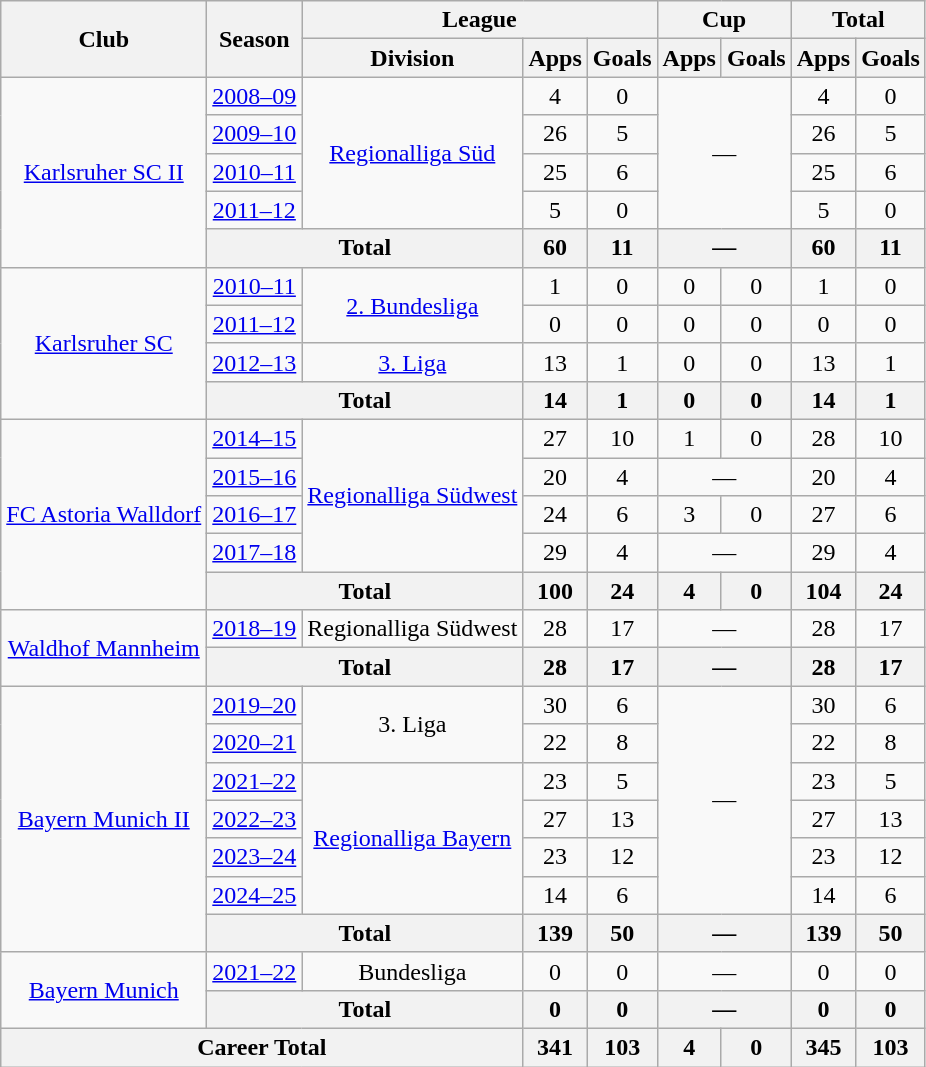<table class="wikitable" Style="text-align: center">
<tr>
<th rowspan="2">Club</th>
<th rowspan="2">Season</th>
<th colspan="3">League</th>
<th colspan="2">Cup</th>
<th colspan="2">Total</th>
</tr>
<tr>
<th>Division</th>
<th>Apps</th>
<th>Goals</th>
<th>Apps</th>
<th>Goals</th>
<th>Apps</th>
<th>Goals</th>
</tr>
<tr>
<td rowspan="5"><a href='#'>Karlsruher SC II</a></td>
<td><a href='#'>2008–09</a></td>
<td rowspan="4"><a href='#'>Regionalliga Süd</a></td>
<td>4</td>
<td>0</td>
<td colspan="2" rowspan="4">—</td>
<td>4</td>
<td>0</td>
</tr>
<tr>
<td><a href='#'>2009–10</a></td>
<td>26</td>
<td>5</td>
<td>26</td>
<td>5</td>
</tr>
<tr>
<td><a href='#'>2010–11</a></td>
<td>25</td>
<td>6</td>
<td>25</td>
<td>6</td>
</tr>
<tr>
<td><a href='#'>2011–12</a></td>
<td>5</td>
<td>0</td>
<td>5</td>
<td>0</td>
</tr>
<tr>
<th colspan="2">Total</th>
<th>60</th>
<th>11</th>
<th colspan="2">—</th>
<th>60</th>
<th>11</th>
</tr>
<tr>
<td rowspan="4"><a href='#'>Karlsruher SC</a></td>
<td><a href='#'>2010–11</a></td>
<td rowspan="2"><a href='#'>2. Bundesliga</a></td>
<td>1</td>
<td>0</td>
<td>0</td>
<td>0</td>
<td>1</td>
<td>0</td>
</tr>
<tr>
<td><a href='#'>2011–12</a></td>
<td>0</td>
<td>0</td>
<td>0</td>
<td>0</td>
<td>0</td>
<td>0</td>
</tr>
<tr>
<td><a href='#'>2012–13</a></td>
<td><a href='#'>3. Liga</a></td>
<td>13</td>
<td>1</td>
<td>0</td>
<td>0</td>
<td>13</td>
<td>1</td>
</tr>
<tr>
<th colspan="2">Total</th>
<th>14</th>
<th>1</th>
<th>0</th>
<th>0</th>
<th>14</th>
<th>1</th>
</tr>
<tr>
<td rowspan="5"><a href='#'>FC Astoria Walldorf</a></td>
<td><a href='#'>2014–15</a></td>
<td rowspan="4"><a href='#'>Regionalliga Südwest</a></td>
<td>27</td>
<td>10</td>
<td>1</td>
<td>0</td>
<td>28</td>
<td>10</td>
</tr>
<tr>
<td><a href='#'>2015–16</a></td>
<td>20</td>
<td>4</td>
<td colspan="2">—</td>
<td>20</td>
<td>4</td>
</tr>
<tr>
<td><a href='#'>2016–17</a></td>
<td>24</td>
<td>6</td>
<td>3</td>
<td>0</td>
<td>27</td>
<td>6</td>
</tr>
<tr>
<td><a href='#'>2017–18</a></td>
<td>29</td>
<td>4</td>
<td colspan="2">—</td>
<td>29</td>
<td>4</td>
</tr>
<tr>
<th colspan="2">Total</th>
<th>100</th>
<th>24</th>
<th>4</th>
<th>0</th>
<th>104</th>
<th>24</th>
</tr>
<tr>
<td rowspan="2"><a href='#'>Waldhof Mannheim</a></td>
<td><a href='#'>2018–19</a></td>
<td>Regionalliga Südwest</td>
<td>28</td>
<td>17</td>
<td colspan="2">—</td>
<td>28</td>
<td>17</td>
</tr>
<tr>
<th colspan="2">Total</th>
<th>28</th>
<th>17</th>
<th colspan="2">—</th>
<th>28</th>
<th>17</th>
</tr>
<tr>
<td rowspan="7"><a href='#'>Bayern Munich II</a></td>
<td><a href='#'>2019–20</a></td>
<td rowspan="2">3. Liga</td>
<td>30</td>
<td>6</td>
<td colspan="2" rowspan="6">—</td>
<td>30</td>
<td>6</td>
</tr>
<tr>
<td><a href='#'>2020–21</a></td>
<td>22</td>
<td>8</td>
<td>22</td>
<td>8</td>
</tr>
<tr>
<td><a href='#'>2021–22</a></td>
<td rowspan="4"><a href='#'>Regionalliga Bayern</a></td>
<td>23</td>
<td>5</td>
<td>23</td>
<td>5</td>
</tr>
<tr>
<td><a href='#'>2022–23</a></td>
<td>27</td>
<td>13</td>
<td>27</td>
<td>13</td>
</tr>
<tr>
<td><a href='#'>2023–24</a></td>
<td>23</td>
<td>12</td>
<td>23</td>
<td>12</td>
</tr>
<tr>
<td><a href='#'>2024–25</a></td>
<td>14</td>
<td>6</td>
<td>14</td>
<td>6</td>
</tr>
<tr>
<th colspan="2">Total</th>
<th>139</th>
<th>50</th>
<th colspan="2">—</th>
<th>139</th>
<th>50</th>
</tr>
<tr>
<td rowspan="2"><a href='#'>Bayern Munich</a></td>
<td><a href='#'>2021–22</a></td>
<td>Bundesliga</td>
<td>0</td>
<td>0</td>
<td colspan="2">—</td>
<td>0</td>
<td>0</td>
</tr>
<tr>
<th colspan="2">Total</th>
<th>0</th>
<th>0</th>
<th colspan="2">—</th>
<th>0</th>
<th>0</th>
</tr>
<tr>
<th colspan="3">Career Total</th>
<th>341</th>
<th>103</th>
<th>4</th>
<th>0</th>
<th>345</th>
<th>103</th>
</tr>
</table>
